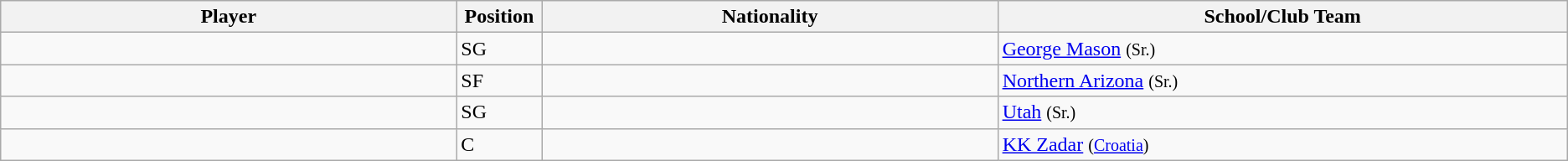<table class="wikitable sortable sortable">
<tr>
<th width="20%">Player</th>
<th width="1%">Position</th>
<th width="20%">Nationality</th>
<th width="25%">School/Club Team</th>
</tr>
<tr>
<td></td>
<td>SG</td>
<td><br></td>
<td><a href='#'>George Mason</a> <small>(Sr.)</small></td>
</tr>
<tr>
<td></td>
<td>SF</td>
<td></td>
<td><a href='#'>Northern Arizona</a> <small>(Sr.)</small></td>
</tr>
<tr>
<td></td>
<td>SG</td>
<td></td>
<td><a href='#'>Utah</a> <small>(Sr.)</small></td>
</tr>
<tr>
<td></td>
<td>C</td>
<td></td>
<td><a href='#'>KK Zadar</a> <small>(<a href='#'>Croatia</a>)</small></td>
</tr>
</table>
